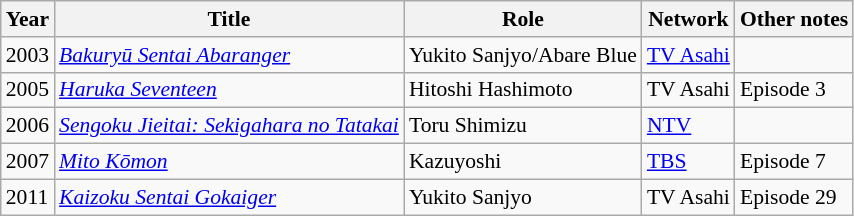<table class="wikitable" style="font-size: 90%;">
<tr>
<th>Year</th>
<th>Title</th>
<th>Role</th>
<th>Network</th>
<th>Other notes</th>
</tr>
<tr>
<td>2003</td>
<td><em><a href='#'>Bakuryū Sentai Abaranger</a></em></td>
<td>Yukito Sanjyo/Abare Blue</td>
<td><a href='#'>TV Asahi</a></td>
<td></td>
</tr>
<tr>
<td>2005</td>
<td><em><a href='#'>Haruka Seventeen</a></em></td>
<td>Hitoshi Hashimoto</td>
<td>TV Asahi</td>
<td>Episode 3</td>
</tr>
<tr>
<td>2006</td>
<td><em><a href='#'>Sengoku Jieitai: Sekigahara no Tatakai</a></em></td>
<td>Toru Shimizu</td>
<td><a href='#'>NTV</a></td>
<td></td>
</tr>
<tr>
<td>2007</td>
<td><em><a href='#'>Mito Kōmon</a></em></td>
<td>Kazuyoshi</td>
<td><a href='#'>TBS</a></td>
<td>Episode 7</td>
</tr>
<tr>
<td>2011</td>
<td><em><a href='#'>Kaizoku Sentai Gokaiger</a></em></td>
<td>Yukito Sanjyo</td>
<td>TV Asahi</td>
<td>Episode 29</td>
</tr>
</table>
